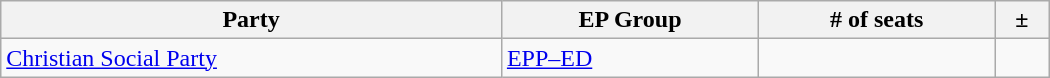<table class="wikitable" style="width:700px;">
<tr>
<th>Party</th>
<th>EP Group</th>
<th># of seats</th>
<th>±</th>
</tr>
<tr>
<td> <a href='#'>Christian Social Party</a></td>
<td> <a href='#'>EPP–ED</a></td>
<td></td>
<td></td>
</tr>
</table>
